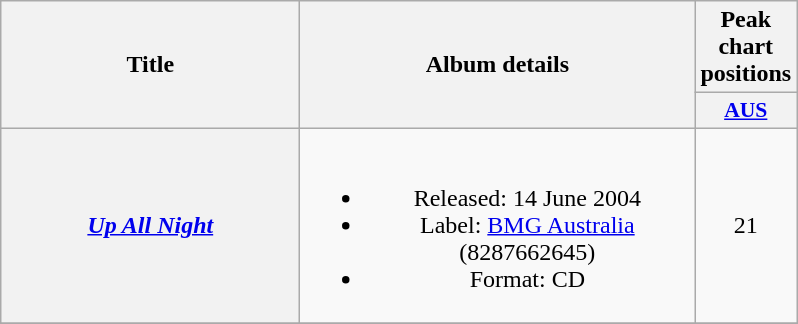<table class="wikitable plainrowheaders" style="text-align:center;" border="1">
<tr>
<th scope="col" rowspan="2" style="width:12em;">Title</th>
<th scope="col" rowspan="2" style="width:16em;">Album details</th>
<th scope="col" colspan="1">Peak chart positions</th>
</tr>
<tr>
<th scope="col" style="width:2.2em;font-size:90%;"><a href='#'>AUS</a><br></th>
</tr>
<tr>
<th scope="row"><em><a href='#'>Up All Night</a></em></th>
<td><br><ul><li>Released: 14 June 2004</li><li>Label: <a href='#'>BMG Australia</a> (8287662645)</li><li>Format: CD</li></ul></td>
<td>21</td>
</tr>
<tr>
</tr>
</table>
